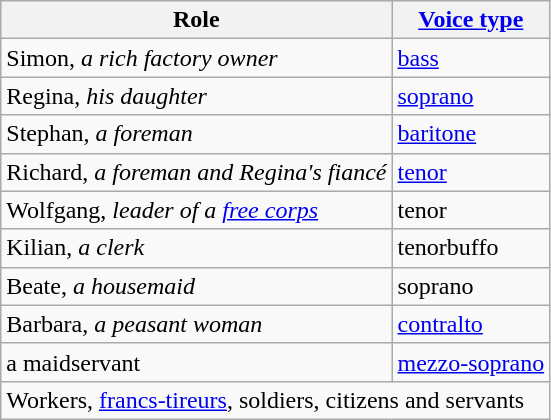<table class="wikitable">
<tr>
<th>Role</th>
<th><a href='#'>Voice type</a></th>
</tr>
<tr>
<td>Simon, <em>a rich factory owner</em></td>
<td><a href='#'>bass</a></td>
</tr>
<tr>
<td>Regina, <em>his daughter</em></td>
<td><a href='#'>soprano</a></td>
</tr>
<tr>
<td>Stephan, <em>a foreman</em></td>
<td><a href='#'>baritone</a></td>
</tr>
<tr>
<td>Richard, <em>a foreman and Regina's fiancé</em></td>
<td><a href='#'>tenor</a></td>
</tr>
<tr>
<td>Wolfgang, <em>leader of a <a href='#'>free corps</a></em></td>
<td>tenor</td>
</tr>
<tr>
<td>Kilian, <em>a clerk</em></td>
<td>tenorbuffo</td>
</tr>
<tr>
<td>Beate, <em>a housemaid</em></td>
<td>soprano</td>
</tr>
<tr>
<td>Barbara, <em>a peasant woman</em></td>
<td><a href='#'>contralto</a></td>
</tr>
<tr>
<td>a maidservant</td>
<td><a href='#'>mezzo-soprano</a></td>
</tr>
<tr>
<td colspan=2>Workers, <a href='#'>francs-tireurs</a>, soldiers, citizens and servants</td>
</tr>
</table>
